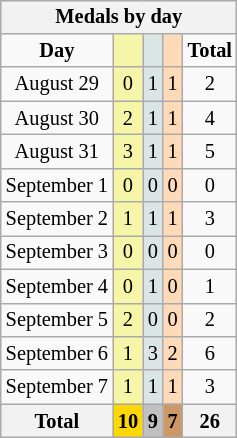<table class="wikitable" style="font-size:85%; float:right">
<tr align=center>
<th colspan=7><strong>Medals by day</strong></th>
</tr>
<tr align=center>
<td><strong>Day</strong></td>
<td style="background:#f7f6a8;"></td>
<td style="background:#dce5e5;"></td>
<td style="background:#ffdab9;"></td>
<td><strong>Total</strong></td>
</tr>
<tr align=center>
<td>August 29</td>
<td style="background:#f7f6a8;">0</td>
<td style="background:#dce5e5;">1</td>
<td style="background:#ffdab9;">1</td>
<td>2</td>
</tr>
<tr align=center>
<td>August 30</td>
<td style="background:#f7f6a8;">2</td>
<td style="background:#dce5e5;">1</td>
<td style="background:#ffdab9;">1</td>
<td>4</td>
</tr>
<tr align=center>
<td>August 31</td>
<td style="background:#f7f6a8;">3</td>
<td style="background:#dce5e5;">1</td>
<td style="background:#ffdab9;">1</td>
<td>5</td>
</tr>
<tr align=center>
<td>September 1</td>
<td style="background:#f7f6a8;">0</td>
<td style="background:#dce5e5;">0</td>
<td style="background:#ffdab9;">0</td>
<td>0</td>
</tr>
<tr align=center>
<td>September 2</td>
<td style="background:#f7f6a8;">1</td>
<td style="background:#dce5e5;">1</td>
<td style="background:#ffdab9;">1</td>
<td>3</td>
</tr>
<tr align=center>
<td>September 3</td>
<td style="background:#f7f6a8;">0</td>
<td style="background:#dce5e5;">0</td>
<td style="background:#ffdab9;">0</td>
<td>0</td>
</tr>
<tr align=center>
<td>September 4</td>
<td style="background:#f7f6a8;">0</td>
<td style="background:#dce5e5;">1</td>
<td style="background:#ffdab9;">0</td>
<td>1</td>
</tr>
<tr align=center>
<td>September 5</td>
<td style="background:#f7f6a8;">2</td>
<td style="background:#dce5e5;">0</td>
<td style="background:#ffdab9;">0</td>
<td>2</td>
</tr>
<tr align=center>
<td>September 6</td>
<td style="background:#f7f6a8;">1</td>
<td style="background:#dce5e5;">3</td>
<td style="background:#ffdab9;">2</td>
<td>6</td>
</tr>
<tr align=center>
<td>September 7</td>
<td style="background:#f7f6a8;">1</td>
<td style="background:#dce5e5;">1</td>
<td style="background:#ffdab9;">1</td>
<td>3</td>
</tr>
<tr align=center>
<th><strong>Total</strong></th>
<th style="background:gold;"><strong>10</strong></th>
<th style="background:silver;"><strong>9</strong></th>
<th style="background:#c96;"><strong>7</strong></th>
<th><strong>26</strong></th>
</tr>
</table>
